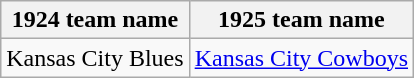<table class="wikitable">
<tr>
<th>1924 team name</th>
<th>1925 team name</th>
</tr>
<tr>
<td>Kansas City Blues</td>
<td><a href='#'>Kansas City Cowboys</a></td>
</tr>
</table>
